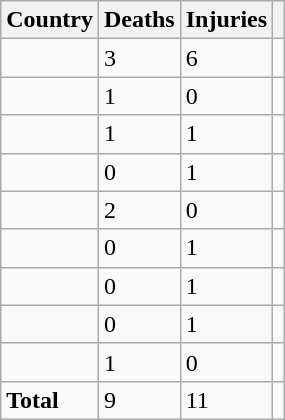<table class="wikitable centre sortable">
<tr>
<th scope="col">Country</th>
<th scope="col">Deaths</th>
<th scope="col">Injuries</th>
<th scope="col" class="unsortable"></th>
</tr>
<tr>
<td scope="row" style="text-align:left;"></td>
<td>3</td>
<td>6</td>
<td></td>
</tr>
<tr>
<td scope="row" style="text-align:left;"></td>
<td>1</td>
<td>0</td>
<td></td>
</tr>
<tr>
<td scope="row" style="text-align:left;"></td>
<td>1</td>
<td>1</td>
<td></td>
</tr>
<tr>
<td scope="row" style="text-align:left;"></td>
<td>0</td>
<td>1</td>
<td></td>
</tr>
<tr>
<td scope="row" style="text-align:left;"></td>
<td>2</td>
<td>0</td>
<td></td>
</tr>
<tr>
<td scope="row" style="text-align:left;"></td>
<td>0</td>
<td>1</td>
<td></td>
</tr>
<tr>
<td scope="row" style="text-align:left;"></td>
<td>0</td>
<td>1</td>
<td></td>
</tr>
<tr>
<td scope="row" style="text-align:left;"></td>
<td>0</td>
<td>1</td>
<td></td>
</tr>
<tr>
<td scope="row" style="text-align:left;"></td>
<td>1</td>
<td>0</td>
<td></td>
</tr>
<tr class="sortbottom">
<td scope="row" style="text-align:left;"><strong>Total</strong></td>
<td>9</td>
<td>11</td>
<td></td>
</tr>
</table>
